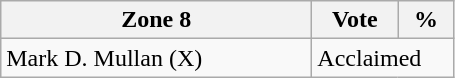<table class="wikitable">
<tr>
<th bgcolor="#DDDDFF" width="200px">Zone 8</th>
<th bgcolor="#DDDDFF" width="50px">Vote</th>
<th bgcolor="#DDDDFF" width="30px">%</th>
</tr>
<tr>
<td>Mark D. Mullan (X)</td>
<td colspan="2">Acclaimed</td>
</tr>
</table>
